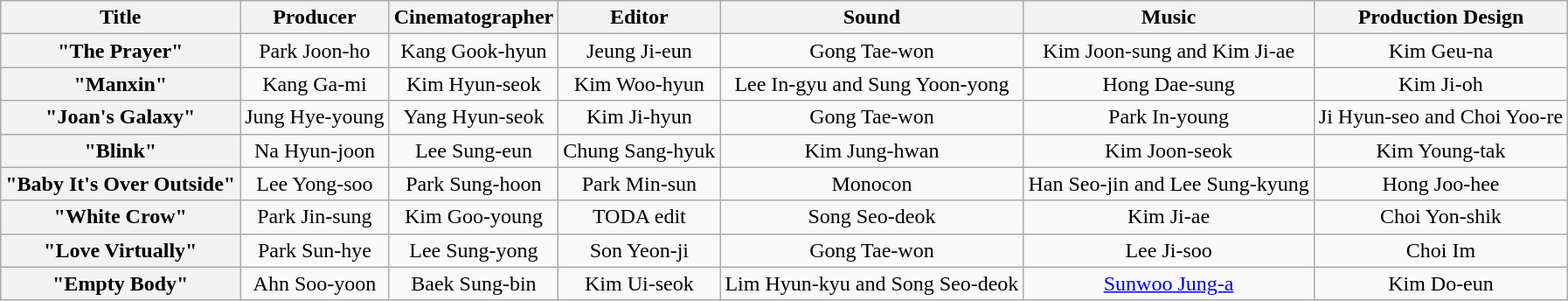<table class="wikitable plainrowheaders">
<tr>
<th>Title</th>
<th>Producer</th>
<th>Cinematographer</th>
<th>Editor</th>
<th>Sound</th>
<th>Music</th>
<th>Production Design</th>
</tr>
<tr>
<th scope="row">"The Prayer"</th>
<td style="text-align:center;">Park Joon-ho</td>
<td style="text-align:center;">Kang Gook-hyun</td>
<td style="text-align:center;">Jeung Ji-eun</td>
<td style="text-align:center;">Gong Tae-won</td>
<td style="text-align:center;">Kim Joon-sung and Kim Ji-ae</td>
<td style="text-align:center;">Kim Geu-na</td>
</tr>
<tr>
<th scope="row">"Manxin"</th>
<td style="text-align:center;">Kang Ga-mi</td>
<td style="text-align:center;">Kim Hyun-seok</td>
<td style="text-align:center;">Kim Woo-hyun</td>
<td style="text-align:center;">Lee In-gyu and Sung Yoon-yong</td>
<td style="text-align:center;">Hong Dae-sung</td>
<td style="text-align:center;">Kim Ji-oh</td>
</tr>
<tr>
<th scope="row">"Joan's Galaxy"</th>
<td style="text-align:center;">Jung Hye-young</td>
<td style="text-align:center;">Yang Hyun-seok</td>
<td style="text-align:center;">Kim Ji-hyun</td>
<td style="text-align:center;">Gong Tae-won</td>
<td style="text-align:center;">Park In-young</td>
<td style="text-align:center;">Ji Hyun-seo and Choi Yoo-re</td>
</tr>
<tr>
<th scope="row">"Blink"</th>
<td style="text-align:center;">Na Hyun-joon</td>
<td style="text-align:center;">Lee Sung-eun</td>
<td style="text-align:center;">Chung Sang-hyuk</td>
<td style="text-align:center;">Kim Jung-hwan</td>
<td style="text-align:center;">Kim Joon-seok</td>
<td style="text-align:center;">Kim Young-tak</td>
</tr>
<tr>
<th scope="row">"Baby It's Over Outside"</th>
<td style="text-align:center;">Lee Yong-soo</td>
<td style="text-align:center;">Park Sung-hoon</td>
<td style="text-align:center;">Park Min-sun</td>
<td style="text-align:center;">Monocon</td>
<td style="text-align:center;">Han Seo-jin and Lee Sung-kyung</td>
<td style="text-align:center;">Hong Joo-hee</td>
</tr>
<tr>
<th scope="row">"White Crow"</th>
<td style="text-align:center;">Park Jin-sung</td>
<td style="text-align:center;">Kim Goo-young</td>
<td style="text-align:center;">TODA edit</td>
<td style="text-align:center;">Song Seo-deok</td>
<td style="text-align:center;">Kim Ji-ae</td>
<td style="text-align:center;">Choi Yon-shik</td>
</tr>
<tr>
<th scope="row">"Love Virtually"</th>
<td style="text-align:center;">Park Sun-hye</td>
<td style="text-align:center;">Lee Sung-yong</td>
<td style="text-align:center;">Son Yeon-ji</td>
<td style="text-align:center;">Gong Tae-won</td>
<td style="text-align:center;">Lee Ji-soo</td>
<td style="text-align:center;">Choi Im</td>
</tr>
<tr>
<th scope="row">"Empty Body"</th>
<td style="text-align:center;">Ahn Soo-yoon</td>
<td style="text-align:center;">Baek Sung-bin</td>
<td style="text-align:center;">Kim Ui-seok</td>
<td style="text-align:center;">Lim Hyun-kyu and Song Seo-deok</td>
<td style="text-align:center;"><a href='#'>Sunwoo Jung-a</a></td>
<td style="text-align:center;">Kim Do-eun</td>
</tr>
</table>
